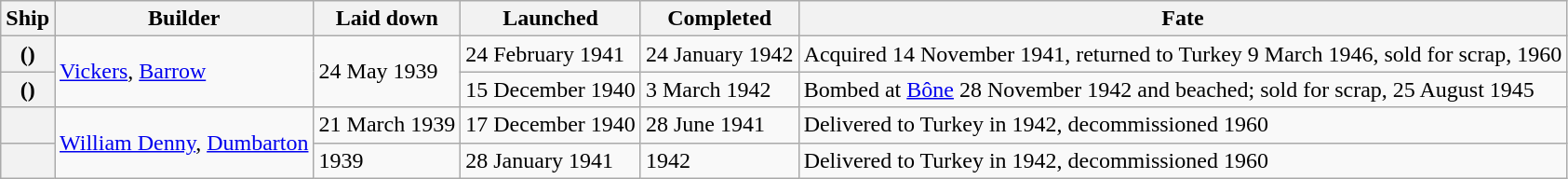<table class="wikitable plainrowheaders">
<tr>
<th scope="col">Ship</th>
<th scope="col">Builder</th>
<th scope="col">Laid down</th>
<th scope="col">Launched</th>
<th scope="col">Completed</th>
<th scope="col">Fate</th>
</tr>
<tr>
<th scope="row"> ()</th>
<td rowspan=2><a href='#'>Vickers</a>, <a href='#'>Barrow</a></td>
<td rowspan="2">24 May 1939</td>
<td>24 February 1941</td>
<td>24 January 1942</td>
<td>Acquired 14 November 1941, returned to Turkey 9 March 1946, sold for scrap, 1960</td>
</tr>
<tr>
<th scope="row"> ()</th>
<td>15 December 1940</td>
<td>3 March 1942</td>
<td>Bombed at <a href='#'>Bône</a> 28 November 1942 and beached; sold for scrap, 25 August 1945</td>
</tr>
<tr>
<th scope="row"></th>
<td rowspan=2><a href='#'>William Denny</a>, <a href='#'>Dumbarton</a></td>
<td>21 March 1939</td>
<td>17 December 1940</td>
<td>28 June 1941</td>
<td>Delivered to Turkey in 1942, decommissioned 1960</td>
</tr>
<tr>
<th scope="row"></th>
<td>1939</td>
<td>28 January 1941</td>
<td>1942</td>
<td>Delivered to Turkey in 1942, decommissioned 1960</td>
</tr>
</table>
